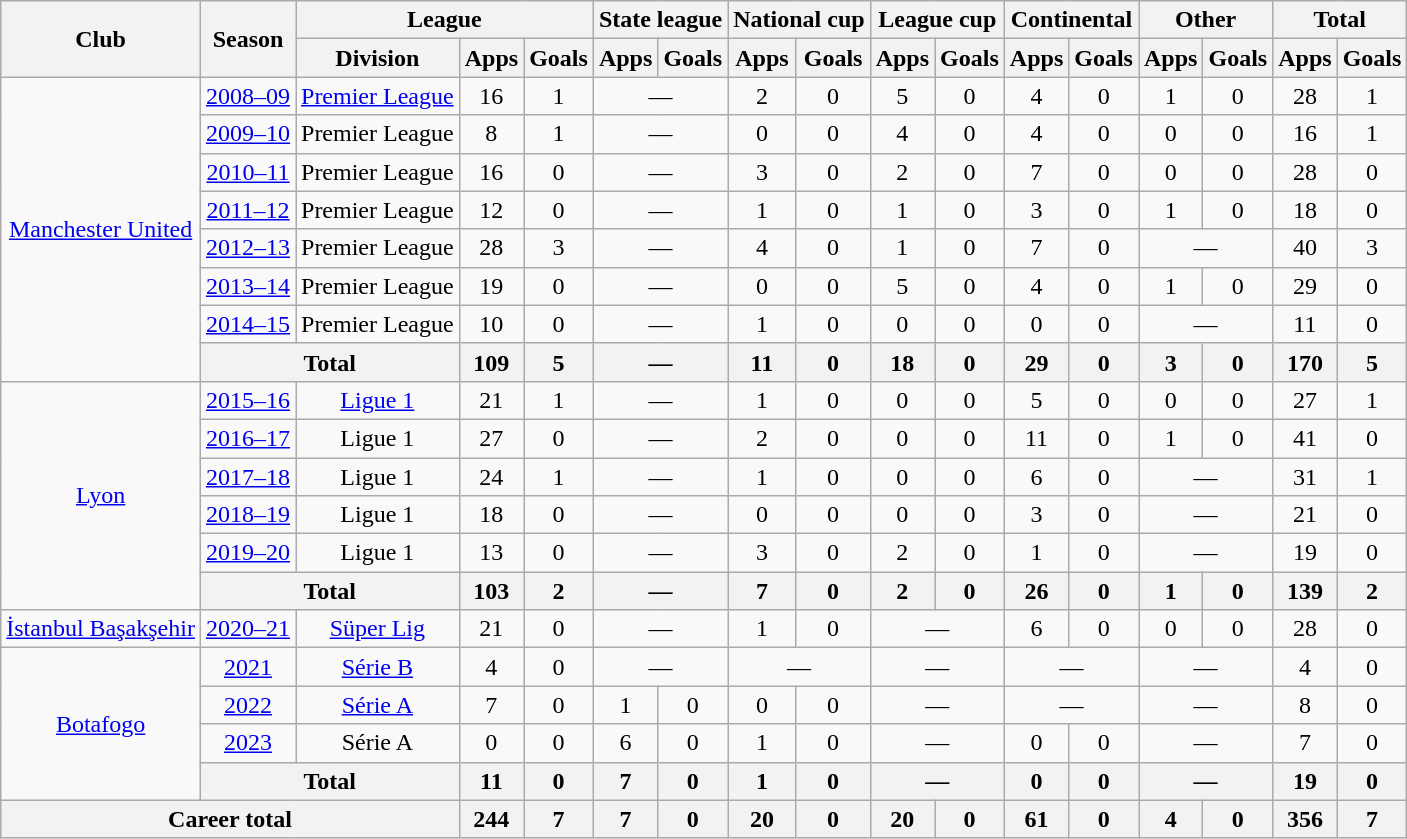<table class="wikitable" style="text-align:center">
<tr>
<th rowspan="2">Club</th>
<th rowspan="2">Season</th>
<th colspan="3">League</th>
<th colspan="2">State league</th>
<th colspan="2">National cup</th>
<th colspan="2">League cup</th>
<th colspan="2">Continental</th>
<th colspan="2">Other</th>
<th colspan="2">Total</th>
</tr>
<tr>
<th>Division</th>
<th>Apps</th>
<th>Goals</th>
<th>Apps</th>
<th>Goals</th>
<th>Apps</th>
<th>Goals</th>
<th>Apps</th>
<th>Goals</th>
<th>Apps</th>
<th>Goals</th>
<th>Apps</th>
<th>Goals</th>
<th>Apps</th>
<th>Goals</th>
</tr>
<tr>
<td rowspan="8"><a href='#'>Manchester United</a></td>
<td><a href='#'>2008–09</a></td>
<td><a href='#'>Premier League</a></td>
<td>16</td>
<td>1</td>
<td colspan="2">—</td>
<td>2</td>
<td>0</td>
<td>5</td>
<td>0</td>
<td>4</td>
<td>0</td>
<td>1</td>
<td>0</td>
<td>28</td>
<td>1</td>
</tr>
<tr>
<td><a href='#'>2009–10</a></td>
<td>Premier League</td>
<td>8</td>
<td>1</td>
<td colspan="2">—</td>
<td>0</td>
<td>0</td>
<td>4</td>
<td>0</td>
<td>4</td>
<td>0</td>
<td>0</td>
<td>0</td>
<td>16</td>
<td>1</td>
</tr>
<tr>
<td><a href='#'>2010–11</a></td>
<td>Premier League</td>
<td>16</td>
<td>0</td>
<td colspan="2">—</td>
<td>3</td>
<td>0</td>
<td>2</td>
<td>0</td>
<td>7</td>
<td>0</td>
<td>0</td>
<td>0</td>
<td>28</td>
<td>0</td>
</tr>
<tr>
<td><a href='#'>2011–12</a></td>
<td>Premier League</td>
<td>12</td>
<td>0</td>
<td colspan="2">—</td>
<td>1</td>
<td>0</td>
<td>1</td>
<td>0</td>
<td>3</td>
<td>0</td>
<td>1</td>
<td>0</td>
<td>18</td>
<td>0</td>
</tr>
<tr>
<td><a href='#'>2012–13</a></td>
<td>Premier League</td>
<td>28</td>
<td>3</td>
<td colspan="2">—</td>
<td>4</td>
<td>0</td>
<td>1</td>
<td>0</td>
<td>7</td>
<td>0</td>
<td colspan="2">—</td>
<td>40</td>
<td>3</td>
</tr>
<tr>
<td><a href='#'>2013–14</a></td>
<td>Premier League</td>
<td>19</td>
<td>0</td>
<td colspan="2">—</td>
<td>0</td>
<td>0</td>
<td>5</td>
<td>0</td>
<td>4</td>
<td>0</td>
<td>1</td>
<td>0</td>
<td>29</td>
<td>0</td>
</tr>
<tr>
<td><a href='#'>2014–15</a></td>
<td>Premier League</td>
<td>10</td>
<td>0</td>
<td colspan="2">—</td>
<td>1</td>
<td>0</td>
<td>0</td>
<td>0</td>
<td>0</td>
<td>0</td>
<td colspan="2">—</td>
<td>11</td>
<td>0</td>
</tr>
<tr>
<th colspan="2">Total</th>
<th>109</th>
<th>5</th>
<th colspan="2">—</th>
<th>11</th>
<th>0</th>
<th>18</th>
<th>0</th>
<th>29</th>
<th>0</th>
<th>3</th>
<th>0</th>
<th>170</th>
<th>5</th>
</tr>
<tr>
<td rowspan="6"><a href='#'>Lyon</a></td>
<td><a href='#'>2015–16</a></td>
<td><a href='#'>Ligue 1</a></td>
<td>21</td>
<td>1</td>
<td colspan="2">—</td>
<td>1</td>
<td>0</td>
<td>0</td>
<td>0</td>
<td>5</td>
<td>0</td>
<td>0</td>
<td>0</td>
<td>27</td>
<td>1</td>
</tr>
<tr>
<td><a href='#'>2016–17</a></td>
<td>Ligue 1</td>
<td>27</td>
<td>0</td>
<td colspan="2">—</td>
<td>2</td>
<td>0</td>
<td>0</td>
<td>0</td>
<td>11</td>
<td>0</td>
<td>1</td>
<td>0</td>
<td>41</td>
<td>0</td>
</tr>
<tr>
<td><a href='#'>2017–18</a></td>
<td>Ligue 1</td>
<td>24</td>
<td>1</td>
<td colspan="2">—</td>
<td>1</td>
<td>0</td>
<td>0</td>
<td>0</td>
<td>6</td>
<td>0</td>
<td colspan="2">—</td>
<td>31</td>
<td>1</td>
</tr>
<tr>
<td><a href='#'>2018–19</a></td>
<td>Ligue 1</td>
<td>18</td>
<td>0</td>
<td colspan="2">—</td>
<td>0</td>
<td>0</td>
<td>0</td>
<td>0</td>
<td>3</td>
<td>0</td>
<td colspan="2">—</td>
<td>21</td>
<td>0</td>
</tr>
<tr>
<td><a href='#'>2019–20</a></td>
<td>Ligue 1</td>
<td>13</td>
<td>0</td>
<td colspan="2">—</td>
<td>3</td>
<td>0</td>
<td>2</td>
<td>0</td>
<td>1</td>
<td>0</td>
<td colspan="2">—</td>
<td>19</td>
<td>0</td>
</tr>
<tr>
<th colspan="2">Total</th>
<th>103</th>
<th>2</th>
<th colspan="2">—</th>
<th>7</th>
<th>0</th>
<th>2</th>
<th>0</th>
<th>26</th>
<th>0</th>
<th>1</th>
<th>0</th>
<th>139</th>
<th>2</th>
</tr>
<tr>
<td><a href='#'>İstanbul Başakşehir</a></td>
<td><a href='#'>2020–21</a></td>
<td><a href='#'>Süper Lig</a></td>
<td>21</td>
<td>0</td>
<td colspan="2">—</td>
<td>1</td>
<td>0</td>
<td colspan="2">—</td>
<td>6</td>
<td>0</td>
<td>0</td>
<td>0</td>
<td>28</td>
<td>0</td>
</tr>
<tr>
<td rowspan="4"><a href='#'>Botafogo</a></td>
<td><a href='#'>2021</a></td>
<td><a href='#'>Série B</a></td>
<td>4</td>
<td>0</td>
<td colspan="2">—</td>
<td colspan="2">—</td>
<td colspan="2">—</td>
<td colspan="2">—</td>
<td colspan="2">—</td>
<td>4</td>
<td>0</td>
</tr>
<tr>
<td><a href='#'>2022</a></td>
<td><a href='#'>Série A</a></td>
<td>7</td>
<td>0</td>
<td>1</td>
<td>0</td>
<td>0</td>
<td>0</td>
<td colspan="2">—</td>
<td colspan="2">—</td>
<td colspan="2">—</td>
<td>8</td>
<td>0</td>
</tr>
<tr>
<td><a href='#'>2023</a></td>
<td>Série A</td>
<td>0</td>
<td>0</td>
<td>6</td>
<td>0</td>
<td>1</td>
<td>0</td>
<td colspan="2">—</td>
<td>0</td>
<td>0</td>
<td colspan="2">—</td>
<td>7</td>
<td>0</td>
</tr>
<tr>
<th colspan="2">Total</th>
<th>11</th>
<th>0</th>
<th>7</th>
<th>0</th>
<th>1</th>
<th>0</th>
<th colspan="2">—</th>
<th>0</th>
<th>0</th>
<th colspan="2">—</th>
<th>19</th>
<th>0</th>
</tr>
<tr>
<th colspan="3">Career total</th>
<th>244</th>
<th>7</th>
<th>7</th>
<th>0</th>
<th>20</th>
<th>0</th>
<th>20</th>
<th>0</th>
<th>61</th>
<th>0</th>
<th>4</th>
<th>0</th>
<th>356</th>
<th>7</th>
</tr>
</table>
